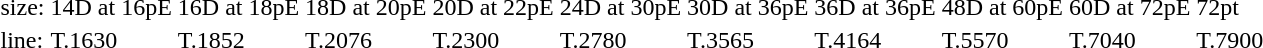<table style="margin-left:40px;">
<tr>
<td>size:</td>
<td>14D at 16pE</td>
<td>16D at 18pE</td>
<td>18D at 20pE</td>
<td>20D at 22pE</td>
<td>24D at 30pE</td>
<td>30D at 36pE</td>
<td>36D at 36pE</td>
<td>48D at 60pE</td>
<td>60D at 72pE</td>
<td>72pt</td>
</tr>
<tr>
<td>line:</td>
<td>T.1630</td>
<td>T.1852</td>
<td>T.2076</td>
<td>T.2300</td>
<td>T.2780</td>
<td>T.3565</td>
<td>T.4164</td>
<td>T.5570</td>
<td>T.7040</td>
<td>T.7900</td>
</tr>
</table>
